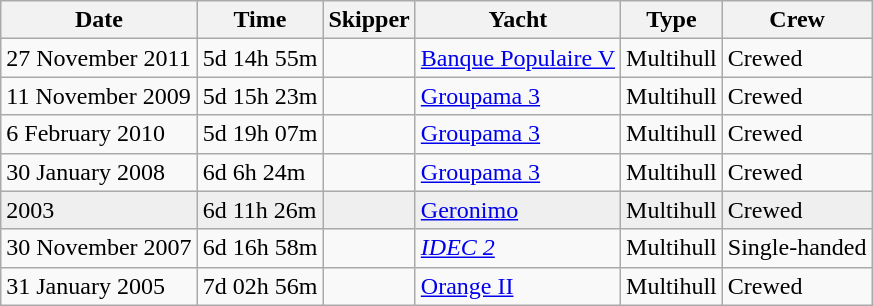<table class="wikitable sortable">
<tr>
<th>Date</th>
<th>Time</th>
<th>Skipper</th>
<th>Yacht</th>
<th>Type</th>
<th>Crew</th>
</tr>
<tr>
<td>27 November 2011</td>
<td>5d 14h 55m</td>
<td></td>
<td><a href='#'>Banque Populaire V</a></td>
<td>Multihull</td>
<td>Crewed</td>
</tr>
<tr>
<td>11 November 2009</td>
<td>5d 15h 23m</td>
<td></td>
<td><a href='#'>Groupama 3</a></td>
<td>Multihull</td>
<td>Crewed</td>
</tr>
<tr>
<td>6 February 2010</td>
<td>5d 19h 07m</td>
<td></td>
<td><a href='#'>Groupama 3</a></td>
<td>Multihull</td>
<td>Crewed</td>
</tr>
<tr>
<td>30 January 2008</td>
<td>6d 6h 24m</td>
<td></td>
<td><a href='#'>Groupama 3</a></td>
<td>Multihull</td>
<td>Crewed</td>
</tr>
<tr style="background:#EFEFEF">
<td>2003</td>
<td>6d 11h 26m</td>
<td></td>
<td><a href='#'>Geronimo</a></td>
<td>Multihull</td>
<td>Crewed</td>
</tr>
<tr>
<td>30 November 2007</td>
<td>6d 16h 58m</td>
<td></td>
<td><em><a href='#'>IDEC 2</a></em></td>
<td>Multihull</td>
<td>Single-handed</td>
</tr>
<tr>
<td>31 January 2005</td>
<td>7d 02h 56m</td>
<td></td>
<td><a href='#'>Orange II</a></td>
<td>Multihull</td>
<td>Crewed</td>
</tr>
</table>
